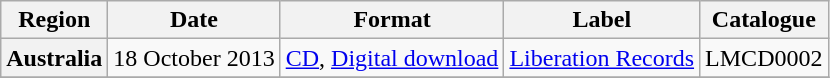<table class="wikitable plainrowheaders">
<tr>
<th scope="col">Region</th>
<th scope="col">Date</th>
<th scope="col">Format</th>
<th scope="col">Label</th>
<th scope="col">Catalogue</th>
</tr>
<tr>
<th scope="row">Australia</th>
<td>18 October 2013</td>
<td><a href='#'>CD</a>, <a href='#'>Digital download</a></td>
<td><a href='#'>Liberation Records</a></td>
<td>LMCD0002</td>
</tr>
<tr>
</tr>
</table>
